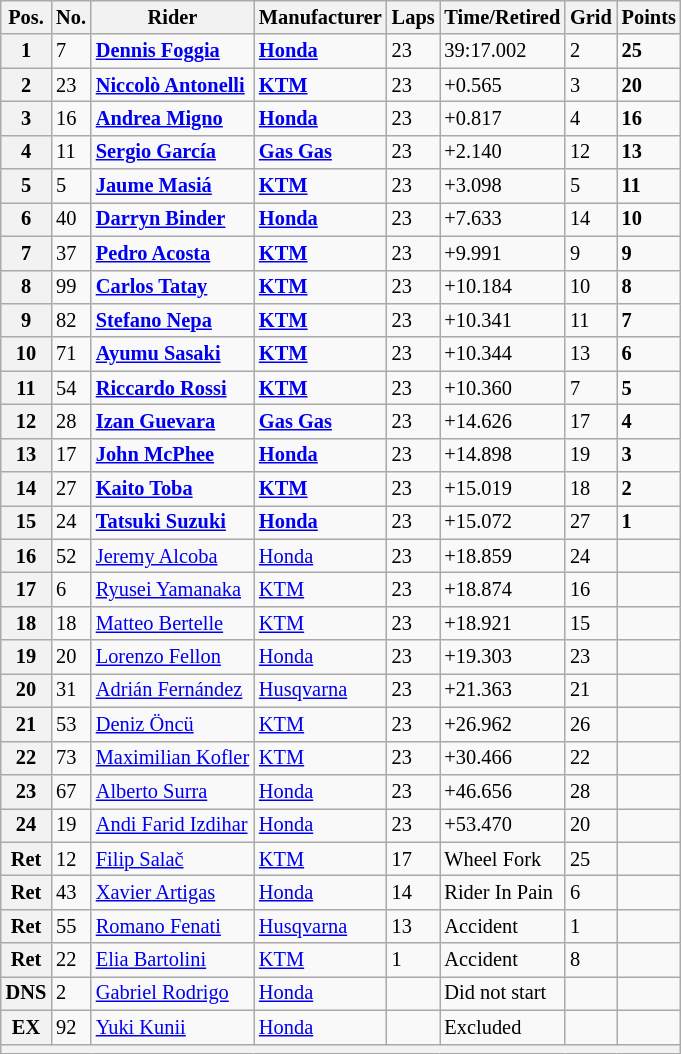<table class="wikitable" style="font-size: 85%;">
<tr>
<th>Pos.</th>
<th>No.</th>
<th>Rider</th>
<th>Manufacturer</th>
<th>Laps</th>
<th>Time/Retired</th>
<th>Grid</th>
<th>Points</th>
</tr>
<tr>
<th>1</th>
<td>7</td>
<td> <strong><a href='#'>Dennis Foggia</a></strong></td>
<td><strong><a href='#'>Honda</a></strong></td>
<td>23</td>
<td>39:17.002</td>
<td>2</td>
<td><strong>25</strong></td>
</tr>
<tr>
<th>2</th>
<td>23</td>
<td> <strong><a href='#'>Niccolò Antonelli</a></strong></td>
<td><strong><a href='#'>KTM</a></strong></td>
<td>23</td>
<td>+0.565</td>
<td>3</td>
<td><strong>20</strong></td>
</tr>
<tr>
<th>3</th>
<td>16</td>
<td> <strong><a href='#'>Andrea Migno</a></strong></td>
<td><strong><a href='#'>Honda</a></strong></td>
<td>23</td>
<td>+0.817</td>
<td>4</td>
<td><strong>16</strong></td>
</tr>
<tr>
<th>4</th>
<td>11</td>
<td> <strong><a href='#'>Sergio García</a></strong></td>
<td><strong><a href='#'>Gas Gas</a></strong></td>
<td>23</td>
<td>+2.140</td>
<td>12</td>
<td><strong>13</strong></td>
</tr>
<tr>
<th>5</th>
<td>5</td>
<td> <strong><a href='#'>Jaume Masiá</a></strong></td>
<td><strong><a href='#'>KTM</a></strong></td>
<td>23</td>
<td>+3.098</td>
<td>5</td>
<td><strong>11</strong></td>
</tr>
<tr>
<th>6</th>
<td>40</td>
<td> <strong><a href='#'>Darryn Binder</a></strong></td>
<td><strong><a href='#'>Honda</a></strong></td>
<td>23</td>
<td>+7.633</td>
<td>14</td>
<td><strong>10</strong></td>
</tr>
<tr>
<th>7</th>
<td>37</td>
<td> <strong><a href='#'>Pedro Acosta</a></strong></td>
<td><strong><a href='#'>KTM</a></strong></td>
<td>23</td>
<td>+9.991</td>
<td>9</td>
<td><strong>9</strong></td>
</tr>
<tr>
<th>8</th>
<td>99</td>
<td> <strong><a href='#'>Carlos Tatay</a></strong></td>
<td><strong><a href='#'>KTM</a></strong></td>
<td>23</td>
<td>+10.184</td>
<td>10</td>
<td><strong>8</strong></td>
</tr>
<tr>
<th>9</th>
<td>82</td>
<td> <strong><a href='#'>Stefano Nepa</a></strong></td>
<td><strong><a href='#'>KTM</a></strong></td>
<td>23</td>
<td>+10.341</td>
<td>11</td>
<td><strong>7</strong></td>
</tr>
<tr>
<th>10</th>
<td>71</td>
<td> <strong><a href='#'>Ayumu Sasaki</a></strong></td>
<td><strong><a href='#'>KTM</a></strong></td>
<td>23</td>
<td>+10.344</td>
<td>13</td>
<td><strong>6</strong></td>
</tr>
<tr>
<th>11</th>
<td>54</td>
<td> <strong><a href='#'>Riccardo Rossi</a></strong></td>
<td><strong><a href='#'>KTM</a></strong></td>
<td>23</td>
<td>+10.360</td>
<td>7</td>
<td><strong>5</strong></td>
</tr>
<tr>
<th>12</th>
<td>28</td>
<td> <strong><a href='#'>Izan Guevara</a></strong></td>
<td><strong><a href='#'>Gas Gas</a></strong></td>
<td>23</td>
<td>+14.626</td>
<td>17</td>
<td><strong>4</strong></td>
</tr>
<tr>
<th>13</th>
<td>17</td>
<td> <strong><a href='#'>John McPhee</a></strong></td>
<td><strong><a href='#'>Honda</a></strong></td>
<td>23</td>
<td>+14.898</td>
<td>19</td>
<td><strong>3</strong></td>
</tr>
<tr>
<th>14</th>
<td>27</td>
<td> <strong><a href='#'>Kaito Toba</a></strong></td>
<td><strong><a href='#'>KTM</a></strong></td>
<td>23</td>
<td>+15.019</td>
<td>18</td>
<td><strong>2</strong></td>
</tr>
<tr>
<th>15</th>
<td>24</td>
<td> <strong><a href='#'>Tatsuki Suzuki</a></strong></td>
<td><strong><a href='#'>Honda</a></strong></td>
<td>23</td>
<td>+15.072</td>
<td>27</td>
<td><strong>1</strong></td>
</tr>
<tr>
<th>16</th>
<td>52</td>
<td> <a href='#'>Jeremy Alcoba</a></td>
<td><a href='#'>Honda</a></td>
<td>23</td>
<td>+18.859</td>
<td>24</td>
<td></td>
</tr>
<tr>
<th>17</th>
<td>6</td>
<td> <a href='#'>Ryusei Yamanaka</a></td>
<td><a href='#'>KTM</a></td>
<td>23</td>
<td>+18.874</td>
<td>16</td>
<td></td>
</tr>
<tr>
<th>18</th>
<td>18</td>
<td> <a href='#'>Matteo Bertelle</a></td>
<td><a href='#'>KTM</a></td>
<td>23</td>
<td>+18.921</td>
<td>15</td>
<td></td>
</tr>
<tr>
<th>19</th>
<td>20</td>
<td> <a href='#'>Lorenzo Fellon</a></td>
<td><a href='#'>Honda</a></td>
<td>23</td>
<td>+19.303</td>
<td>23</td>
<td></td>
</tr>
<tr>
<th>20</th>
<td>31</td>
<td> <a href='#'>Adrián Fernández</a></td>
<td><a href='#'>Husqvarna</a></td>
<td>23</td>
<td>+21.363</td>
<td>21</td>
<td></td>
</tr>
<tr>
<th>21</th>
<td>53</td>
<td> <a href='#'>Deniz Öncü</a></td>
<td><a href='#'>KTM</a></td>
<td>23</td>
<td>+26.962</td>
<td>26</td>
<td></td>
</tr>
<tr>
<th>22</th>
<td>73</td>
<td> <a href='#'>Maximilian Kofler</a></td>
<td><a href='#'>KTM</a></td>
<td>23</td>
<td>+30.466</td>
<td>22</td>
<td></td>
</tr>
<tr>
<th>23</th>
<td>67</td>
<td> <a href='#'>Alberto Surra</a></td>
<td><a href='#'>Honda</a></td>
<td>23</td>
<td>+46.656</td>
<td>28</td>
<td></td>
</tr>
<tr>
<th>24</th>
<td>19</td>
<td> <a href='#'>Andi Farid Izdihar</a></td>
<td><a href='#'>Honda</a></td>
<td>23</td>
<td>+53.470</td>
<td>20</td>
<td></td>
</tr>
<tr>
<th>Ret</th>
<td>12</td>
<td> <a href='#'>Filip Salač</a></td>
<td><a href='#'>KTM</a></td>
<td>17</td>
<td>Wheel Fork</td>
<td>25</td>
<td></td>
</tr>
<tr>
<th>Ret</th>
<td>43</td>
<td> <a href='#'>Xavier Artigas</a></td>
<td><a href='#'>Honda</a></td>
<td>14</td>
<td>Rider In Pain</td>
<td>6</td>
<td></td>
</tr>
<tr>
<th>Ret</th>
<td>55</td>
<td> <a href='#'>Romano Fenati</a></td>
<td><a href='#'>Husqvarna</a></td>
<td>13</td>
<td>Accident</td>
<td>1</td>
<td></td>
</tr>
<tr>
<th>Ret</th>
<td>22</td>
<td> <a href='#'>Elia Bartolini</a></td>
<td><a href='#'>KTM</a></td>
<td>1</td>
<td>Accident</td>
<td>8</td>
<td></td>
</tr>
<tr>
<th>DNS</th>
<td>2</td>
<td> <a href='#'>Gabriel Rodrigo</a></td>
<td><a href='#'>Honda</a></td>
<td></td>
<td>Did not start</td>
<td></td>
<td></td>
</tr>
<tr>
<th>EX</th>
<td>92</td>
<td> <a href='#'>Yuki Kunii</a></td>
<td><a href='#'>Honda</a></td>
<td></td>
<td>Excluded</td>
<td></td>
<td></td>
</tr>
<tr>
<th colspan=8></th>
</tr>
</table>
